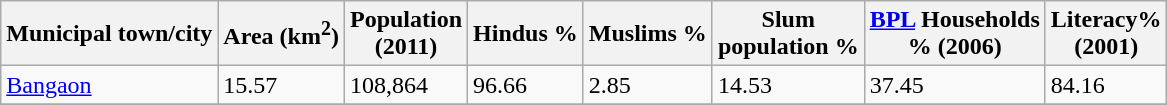<table class="wikitable sortable">
<tr>
<th>Municipal town/city</th>
<th>Area (km<sup>2</sup>)</th>
<th>Population<br>(2011)</th>
<th>Hindus %</th>
<th>Muslims %</th>
<th>Slum<br> population %</th>
<th><a href='#'>BPL</a> Households<br> % (2006)</th>
<th>Literacy%<br> (2001)</th>
</tr>
<tr>
<td><a href='#'>Bangaon</a></td>
<td>15.57</td>
<td>108,864</td>
<td>96.66</td>
<td>2.85</td>
<td>14.53</td>
<td>37.45</td>
<td>84.16</td>
</tr>
<tr>
</tr>
</table>
